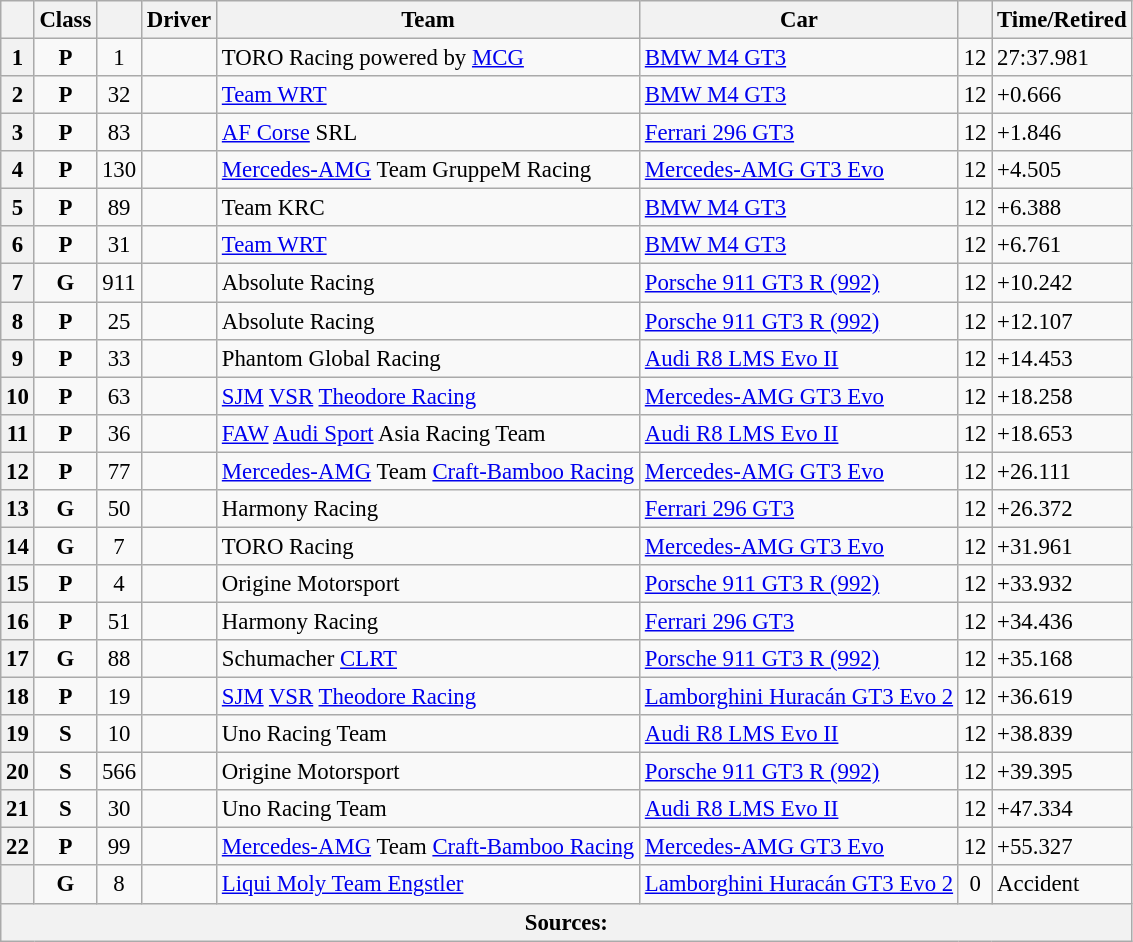<table class="wikitable sortable" style="font-size: 95%;">
<tr>
<th scope="col"></th>
<th scope="col">Class</th>
<th scope="col"></th>
<th scope="col">Driver</th>
<th scope="col">Team</th>
<th scope="col">Car</th>
<th scope="col" class="unsortable"></th>
<th scope="col" class="unsortable">Time/Retired</th>
</tr>
<tr>
<th scope="row">1</th>
<td align="center"><strong><span>P</span></strong></td>
<td align="center">1</td>
<td data-sort-value="MAR"></td>
<td> TORO Racing powered by <a href='#'>MCG</a></td>
<td><a href='#'>BMW M4 GT3</a></td>
<td align="center">12</td>
<td>27:37.981</td>
</tr>
<tr>
<th scope="row">2</th>
<td align="center"><strong><span>P</span></strong></td>
<td align="center">32</td>
<td data-sort-value="VAN2"></td>
<td> <a href='#'>Team WRT</a></td>
<td><a href='#'>BMW M4 GT3</a></td>
<td align="center">12</td>
<td>+0.666</td>
</tr>
<tr>
<th scope="row">3</th>
<td align="center"><strong><span>P</span></strong></td>
<td align="center">83</td>
<td data-sort-value="FUO"></td>
<td> <a href='#'>AF Corse</a> SRL</td>
<td><a href='#'>Ferrari 296 GT3</a></td>
<td align="center">12</td>
<td>+1.846</td>
</tr>
<tr>
<th scope="row">4</th>
<td align="center"><strong><span>P</span></strong></td>
<td align="center">130</td>
<td data-sort-value="ENG1"></td>
<td> <a href='#'>Mercedes-AMG</a> Team GruppeM Racing</td>
<td><a href='#'>Mercedes-AMG GT3 Evo</a></td>
<td align="center">12</td>
<td>+4.505</td>
</tr>
<tr>
<th scope="row">5</th>
<td align="center"><strong><span>P</span></strong></td>
<td align="center">89</td>
<td data-sort-value="FAR"></td>
<td> Team KRC</td>
<td><a href='#'>BMW M4 GT3</a></td>
<td align="center">12</td>
<td>+6.388</td>
</tr>
<tr>
<th scope="row">6</th>
<td align="center"><strong><span>P</span></strong></td>
<td align="center">31</td>
<td data-sort-value="VDL"></td>
<td> <a href='#'>Team WRT</a></td>
<td><a href='#'>BMW M4 GT3</a></td>
<td align="center">12</td>
<td>+6.761</td>
</tr>
<tr>
<th scope="row">7</th>
<td align="center"><strong><span>G</span></strong></td>
<td align="center">911</td>
<td data-sort-value="PIC"></td>
<td> Absolute Racing</td>
<td><a href='#'>Porsche 911 GT3 R (992)</a></td>
<td align="center">12</td>
<td>+10.242</td>
</tr>
<tr>
<th scope="row">8</th>
<td align="center"><strong><span>P</span></strong></td>
<td align="center">25</td>
<td data-sort-value="VAN1"></td>
<td> Absolute Racing</td>
<td><a href='#'>Porsche 911 GT3 R (992)</a></td>
<td align="center">12</td>
<td>+12.107</td>
</tr>
<tr>
<th scope="row">9</th>
<td align="center"><strong><span>P</span></strong></td>
<td align="center">33</td>
<td data-sort-value="HAA"></td>
<td> Phantom Global Racing</td>
<td><a href='#'>Audi R8 LMS Evo II</a></td>
<td align="center">12</td>
<td>+14.453</td>
</tr>
<tr>
<th scope="row">10</th>
<td align="center"><strong><span>P</span></strong></td>
<td align="center">63</td>
<td data-sort-value="MOR"></td>
<td> <a href='#'>SJM</a> <a href='#'>VSR</a> <a href='#'>Theodore Racing</a></td>
<td><a href='#'>Mercedes-AMG GT3 Evo</a></td>
<td align="center">12</td>
<td>+18.258</td>
</tr>
<tr>
<th scope="row">11</th>
<td align="center"><strong><span>P</span></strong></td>
<td align="center">36</td>
<td data-sort-value="FEL"></td>
<td> <a href='#'>FAW</a> <a href='#'>Audi Sport</a> Asia Racing Team</td>
<td><a href='#'>Audi R8 LMS Evo II</a></td>
<td align="center">12</td>
<td>+18.653</td>
</tr>
<tr>
<th scope="row">12</th>
<td align="center"><strong><span>P</span></strong></td>
<td align="center">77</td>
<td data-sort-value="JUN"></td>
<td> <a href='#'>Mercedes-AMG</a> Team <a href='#'>Craft-Bamboo Racing</a></td>
<td><a href='#'>Mercedes-AMG GT3 Evo</a></td>
<td align="center">12</td>
<td>+26.111</td>
</tr>
<tr>
<th scope="row">13</th>
<td align="center"><strong><span>G</span></strong></td>
<td align="center">50</td>
<td data-sort-value="YEY"></td>
<td> Harmony Racing</td>
<td><a href='#'>Ferrari 296 GT3</a></td>
<td align="center">12</td>
<td>+26.372</td>
</tr>
<tr>
<th scope="row">14</th>
<td align="center"><strong><span>G</span></strong></td>
<td align="center">7</td>
<td data-sort-value="ARO"></td>
<td> TORO Racing</td>
<td><a href='#'>Mercedes-AMG GT3 Evo</a></td>
<td align="center">12</td>
<td>+31.961</td>
</tr>
<tr>
<th scope="row">15</th>
<td align="center"><strong><span>P</span></strong></td>
<td align="center">4</td>
<td data-sort-value="PRE"></td>
<td> Origine Motorsport</td>
<td><a href='#'>Porsche 911 GT3 R (992)</a></td>
<td align="center">12</td>
<td>+33.932</td>
</tr>
<tr>
<th scope="row">16</th>
<td align="center"><strong><span>P</span></strong></td>
<td align="center">51</td>
<td data-sort-value="SER"></td>
<td> Harmony Racing</td>
<td><a href='#'>Ferrari 296 GT3</a></td>
<td align="center">12</td>
<td>+34.436</td>
</tr>
<tr>
<th scope="row">17</th>
<td align="center"><strong><span>G</span></strong></td>
<td align="center">88</td>
<td data-sort-value="HEI"></td>
<td> Schumacher <a href='#'>CLRT</a></td>
<td><a href='#'>Porsche 911 GT3 R (992)</a></td>
<td align="center">12</td>
<td>+35.168</td>
</tr>
<tr>
<th scope="row">18</th>
<td align="center"><strong><span>P</span></strong></td>
<td align="center">19</td>
<td data-sort-value="CAI"></td>
<td> <a href='#'>SJM</a> <a href='#'>VSR</a> <a href='#'>Theodore Racing</a></td>
<td><a href='#'>Lamborghini Huracán GT3 Evo 2</a></td>
<td align="center">12</td>
<td>+36.619</td>
</tr>
<tr>
<th scope="row">19</th>
<td align="center"><strong><span>S</span></strong></td>
<td align="center">10</td>
<td data-sort-value="FON"></td>
<td> Uno Racing Team</td>
<td><a href='#'>Audi R8 LMS Evo II</a></td>
<td align="center">12</td>
<td>+38.839</td>
</tr>
<tr>
<th scope="row">20</th>
<td align="center"><strong><span>S</span></strong></td>
<td align="center">566</td>
<td data-sort-value="YHL"></td>
<td> Origine Motorsport</td>
<td><a href='#'>Porsche 911 GT3 R (992)</a></td>
<td align="center">12</td>
<td>+39.395</td>
</tr>
<tr>
<th scope="row">21</th>
<td align="center"><strong><span>S</span></strong></td>
<td align="center">30</td>
<td data-sort-value="YUK"></td>
<td> Uno Racing Team</td>
<td><a href='#'>Audi R8 LMS Evo II</a></td>
<td align="center">12</td>
<td>+47.334</td>
</tr>
<tr>
<th scope="row">22</th>
<td align="center"><strong><span>P</span></strong></td>
<td align="center">99</td>
<td data-sort-value="GOU"></td>
<td> <a href='#'>Mercedes-AMG</a> Team <a href='#'>Craft-Bamboo Racing</a></td>
<td><a href='#'>Mercedes-AMG GT3 Evo</a></td>
<td align="center">12</td>
<td>+55.327</td>
</tr>
<tr>
<th scope="row" data-sort-value="23"></th>
<td align="center"><strong><span>G</span></strong></td>
<td align="center">8</td>
<td data-sort-value="ENG2"></td>
<td rowspan="1"> <a href='#'>Liqui Moly Team Engstler</a></td>
<td><a href='#'>Lamborghini Huracán GT3 Evo 2</a></td>
<td align="center">0</td>
<td>Accident</td>
</tr>
<tr>
<th colspan="8">Sources:</th>
</tr>
</table>
